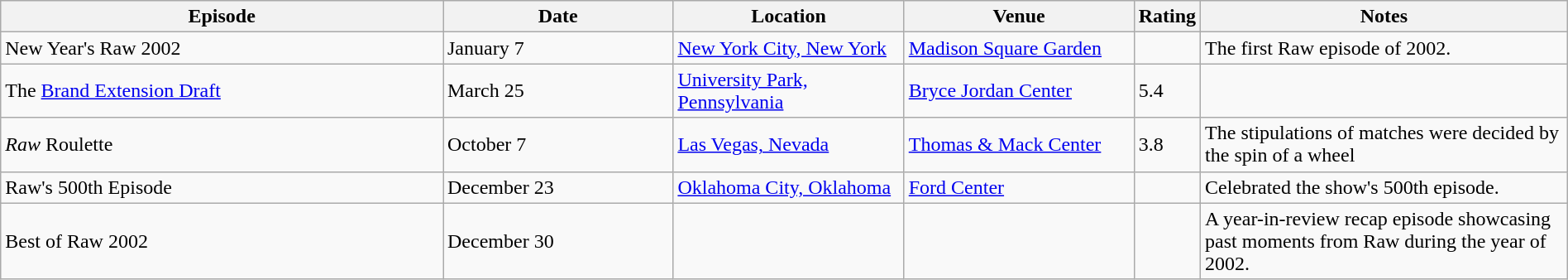<table class="wikitable plainrowheaders sortable" style="width:100%;">
<tr>
<th style="width:29%;">Episode</th>
<th style="width:15%;">Date</th>
<th style="width:15%;">Location</th>
<th style="width:15%;">Venue</th>
<th style="width:2%;">Rating</th>
<th style="width:99%;">Notes</th>
</tr>
<tr>
<td>New Year's Raw 2002</td>
<td>January 7</td>
<td><a href='#'>New York City, New York</a></td>
<td><a href='#'>Madison Square Garden</a></td>
<td></td>
<td>The first Raw episode of 2002.</td>
</tr>
<tr>
<td>The <a href='#'>Brand Extension Draft</a></td>
<td>March 25</td>
<td><a href='#'>University Park, Pennsylvania</a></td>
<td><a href='#'>Bryce Jordan Center</a></td>
<td>5.4</td>
<td></td>
</tr>
<tr>
<td><em>Raw</em> Roulette</td>
<td>October 7</td>
<td><a href='#'>Las Vegas, Nevada</a></td>
<td><a href='#'>Thomas & Mack Center</a></td>
<td>3.8</td>
<td>The stipulations of matches were decided by the spin of a wheel</td>
</tr>
<tr>
<td>Raw's 500th Episode</td>
<td>December 23</td>
<td><a href='#'>Oklahoma City, Oklahoma</a></td>
<td><a href='#'>Ford Center</a></td>
<td></td>
<td>Celebrated the show's 500th episode.</td>
</tr>
<tr>
<td>Best of Raw 2002</td>
<td>December 30</td>
<td></td>
<td></td>
<td></td>
<td>A year-in-review recap episode showcasing past moments from Raw during the year of 2002.</td>
</tr>
</table>
